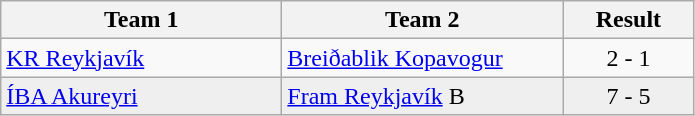<table class="wikitable">
<tr>
<th width="180">Team 1</th>
<th width="180">Team 2</th>
<th width="80">Result</th>
</tr>
<tr>
<td><a href='#'>KR Reykjavík</a></td>
<td><a href='#'>Breiðablik Kopavogur</a></td>
<td align="center">2 - 1</td>
</tr>
<tr style="background:#EFEFEF">
<td><a href='#'>ÍBA Akureyri</a></td>
<td><a href='#'>Fram Reykjavík</a> B</td>
<td align="center">7 - 5</td>
</tr>
</table>
